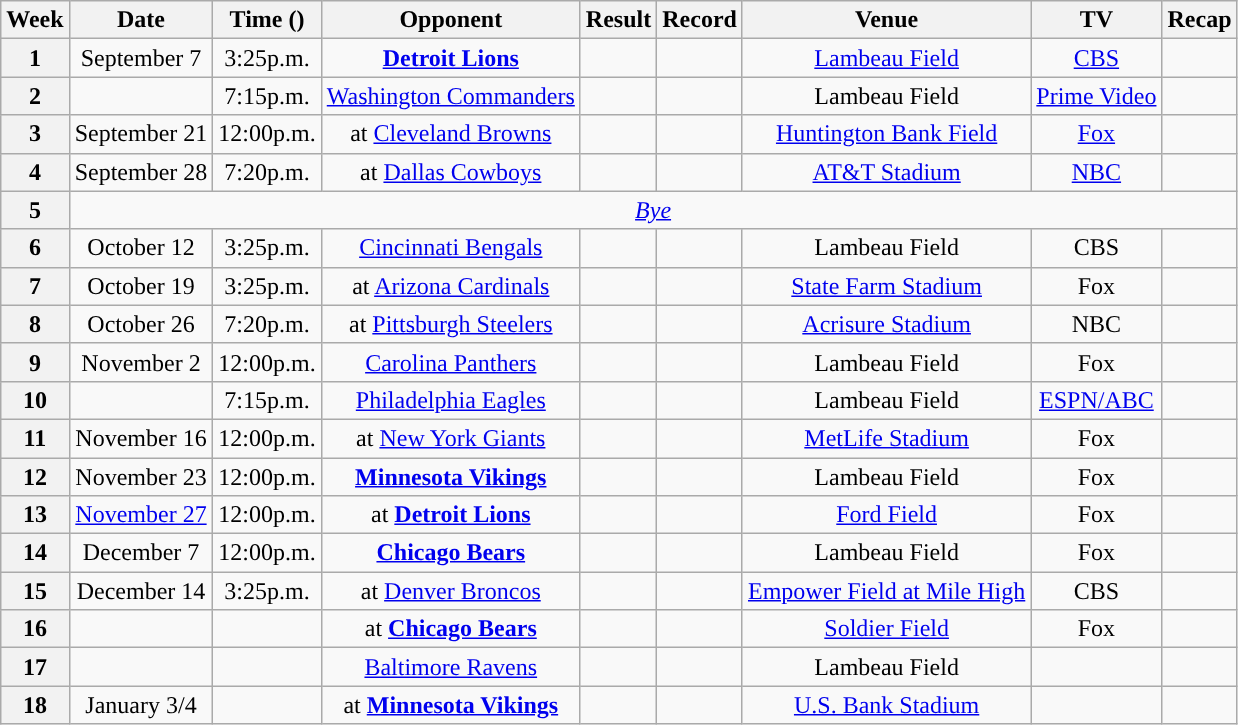<table class="wikitable" style="text-align:center">
<tr>
<th>Week</th>
<th>Date</th>
<th>Time (<a href='#'></a>)</th>
<th>Opponent</th>
<th>Result</th>
<th>Record</th>
<th>Venue</th>
<th>TV</th>
<th>Recap</th>
</tr>
<tr>
<th>1 </th>
<td>September 7</td>
<td>3:25p.m.</td>
<td><strong><a href='#'>Detroit Lions</a></strong></td>
<td></td>
<td></td>
<td><a href='#'>Lambeau Field</a></td>
<td><a href='#'>CBS</a></td>
<td></td>
</tr>
<tr>
<th>2 </th>
<td></td>
<td>7:15p.m.</td>
<td><a href='#'>Washington Commanders</a></td>
<td></td>
<td></td>
<td>Lambeau Field</td>
<td><a href='#'>Prime Video</a></td>
<td></td>
</tr>
<tr>
<th>3 </th>
<td>September 21</td>
<td>12:00p.m.</td>
<td>at <a href='#'>Cleveland Browns</a></td>
<td></td>
<td></td>
<td><a href='#'>Huntington Bank Field</a></td>
<td><a href='#'>Fox</a></td>
<td></td>
</tr>
<tr>
<th>4 </th>
<td>September 28</td>
<td>7:20p.m.</td>
<td>at <a href='#'>Dallas Cowboys</a></td>
<td></td>
<td></td>
<td><a href='#'>AT&T Stadium</a></td>
<td><a href='#'>NBC</a></td>
<td></td>
</tr>
<tr>
<th>5</th>
<td colspan=8><em><a href='#'>Bye</a></em></td>
</tr>
<tr>
<th>6 </th>
<td>October 12</td>
<td>3:25p.m.</td>
<td><a href='#'>Cincinnati Bengals</a></td>
<td></td>
<td></td>
<td>Lambeau Field</td>
<td>CBS</td>
<td></td>
</tr>
<tr>
<th>7 </th>
<td>October 19</td>
<td>3:25p.m.</td>
<td>at <a href='#'>Arizona Cardinals</a></td>
<td></td>
<td></td>
<td><a href='#'>State Farm Stadium</a></td>
<td>Fox</td>
<td></td>
</tr>
<tr>
<th>8 </th>
<td>October 26</td>
<td>7:20p.m.</td>
<td>at <a href='#'>Pittsburgh Steelers</a></td>
<td></td>
<td></td>
<td><a href='#'>Acrisure Stadium</a></td>
<td>NBC</td>
<td></td>
</tr>
<tr>
<th>9 </th>
<td>November 2</td>
<td>12:00p.m.</td>
<td><a href='#'>Carolina Panthers</a></td>
<td></td>
<td></td>
<td>Lambeau Field</td>
<td>Fox</td>
<td></td>
</tr>
<tr>
<th>10 </th>
<td></td>
<td>7:15p.m.</td>
<td><a href='#'>Philadelphia Eagles</a></td>
<td></td>
<td></td>
<td>Lambeau Field</td>
<td><a href='#'>ESPN/ABC</a></td>
<td></td>
</tr>
<tr>
<th>11 </th>
<td>November 16</td>
<td>12:00p.m.</td>
<td>at <a href='#'>New York Giants</a></td>
<td></td>
<td></td>
<td><a href='#'>MetLife Stadium</a></td>
<td>Fox</td>
<td></td>
</tr>
<tr>
<th>12 </th>
<td>November 23</td>
<td>12:00p.m.</td>
<td><strong><a href='#'>Minnesota Vikings</a></strong></td>
<td></td>
<td></td>
<td>Lambeau Field</td>
<td>Fox</td>
<td></td>
</tr>
<tr>
<th>13 </th>
<td><a href='#'>November 27</a></td>
<td>12:00p.m.</td>
<td>at <strong><a href='#'>Detroit Lions</a></strong></td>
<td></td>
<td></td>
<td><a href='#'>Ford Field</a></td>
<td>Fox</td>
<td></td>
</tr>
<tr>
<th>14 </th>
<td>December 7</td>
<td>12:00p.m.</td>
<td><strong><a href='#'>Chicago Bears</a></strong></td>
<td></td>
<td></td>
<td>Lambeau Field</td>
<td>Fox</td>
<td></td>
</tr>
<tr>
<th>15 </th>
<td>December 14</td>
<td>3:25p.m.</td>
<td>at <a href='#'>Denver Broncos</a></td>
<td></td>
<td></td>
<td><a href='#'>Empower Field at Mile High</a></td>
<td>CBS</td>
<td></td>
</tr>
<tr>
<th>16 </th>
<td></td>
<td></td>
<td>at <strong><a href='#'>Chicago Bears</a></strong></td>
<td></td>
<td></td>
<td><a href='#'>Soldier Field</a></td>
<td>Fox</td>
<td></td>
</tr>
<tr>
<th>17 </th>
<td></td>
<td></td>
<td><a href='#'>Baltimore Ravens</a></td>
<td></td>
<td></td>
<td>Lambeau Field</td>
<td></td>
<td></td>
</tr>
<tr>
<th>18 </th>
<td>January 3/4</td>
<td></td>
<td>at <strong><a href='#'>Minnesota Vikings</a></strong></td>
<td></td>
<td></td>
<td><a href='#'>U.S. Bank Stadium</a></td>
<td></td>
<td></td>
</tr>
</table>
